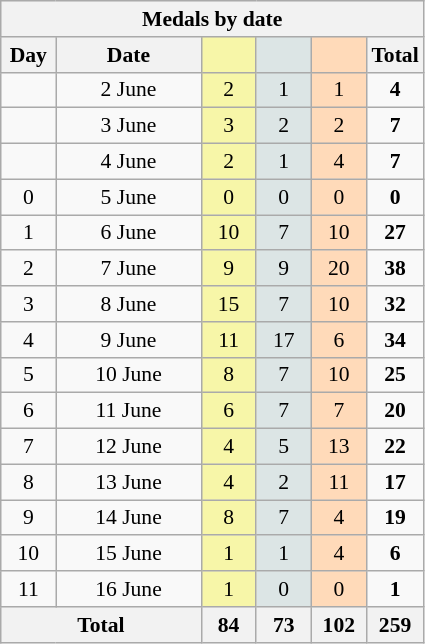<table class="wikitable sortable" style="font-size:90%; text-align:center;">
<tr style="background:#efefef;">
<th colspan=6>Medals by date</th>
</tr>
<tr>
<th width=30>Day</th>
<th width=90>Date</th>
<th width=30 style="background:#F7F6A8;"></th>
<th width=30 style="background:#DCE5E5;"></th>
<th width=30 style="background:#FFDAB9;"></th>
<th width=30>Total</th>
</tr>
<tr>
<td></td>
<td>2 June</td>
<td style="background:#F7F6A8;">2</td>
<td style="background:#DCE5E5;">1</td>
<td style="background:#FFDAB9;">1</td>
<td><strong>4</strong></td>
</tr>
<tr>
<td></td>
<td>3 June</td>
<td style="background:#F7F6A8;">3</td>
<td style="background:#DCE5E5;">2</td>
<td style="background:#FFDAB9;">2</td>
<td><strong>7</strong></td>
</tr>
<tr>
<td></td>
<td>4 June</td>
<td style="background:#F7F6A8;">2</td>
<td style="background:#DCE5E5;">1</td>
<td style="background:#FFDAB9;">4</td>
<td><strong>7</strong></td>
</tr>
<tr>
<td>0</td>
<td>5 June</td>
<td style="background:#F7F6A8;">0</td>
<td style="background:#DCE5E5;">0</td>
<td style="background:#FFDAB9;">0</td>
<td><strong>0</strong></td>
</tr>
<tr>
<td>1</td>
<td>6 June</td>
<td style="background:#F7F6A8;">10</td>
<td style="background:#DCE5E5;">7</td>
<td style="background:#FFDAB9;">10</td>
<td><strong>27</strong></td>
</tr>
<tr>
<td>2</td>
<td>7 June</td>
<td style="background:#F7F6A8;">9</td>
<td style="background:#DCE5E5;">9</td>
<td style="background:#FFDAB9;">20</td>
<td><strong>38</strong></td>
</tr>
<tr>
<td>3</td>
<td>8 June</td>
<td style="background:#F7F6A8;">15</td>
<td style="background:#DCE5E5;">7</td>
<td style="background:#FFDAB9;">10</td>
<td><strong>32</strong></td>
</tr>
<tr>
<td>4</td>
<td>9 June</td>
<td style="background:#F7F6A8;">11</td>
<td style="background:#DCE5E5;">17</td>
<td style="background:#FFDAB9;">6</td>
<td><strong>34</strong></td>
</tr>
<tr>
<td>5</td>
<td>10 June</td>
<td style="background:#F7F6A8;">8</td>
<td style="background:#DCE5E5;">7</td>
<td style="background:#FFDAB9;">10</td>
<td><strong>25</strong></td>
</tr>
<tr>
<td>6</td>
<td>11 June</td>
<td style="background:#F7F6A8;">6</td>
<td style="background:#DCE5E5;">7</td>
<td style="background:#FFDAB9;">7</td>
<td><strong>20</strong></td>
</tr>
<tr>
<td>7</td>
<td>12 June</td>
<td style="background:#F7F6A8;">4</td>
<td style="background:#DCE5E5;">5</td>
<td style="background:#FFDAB9;">13</td>
<td><strong>22</strong></td>
</tr>
<tr>
<td>8</td>
<td>13 June</td>
<td style="background:#F7F6A8;">4</td>
<td style="background:#DCE5E5;">2</td>
<td style="background:#FFDAB9;">11</td>
<td><strong>17</strong></td>
</tr>
<tr>
<td>9</td>
<td>14 June</td>
<td style="background:#F7F6A8;">8</td>
<td style="background:#DCE5E5;">7</td>
<td style="background:#FFDAB9;">4</td>
<td><strong>19</strong></td>
</tr>
<tr>
<td>10</td>
<td>15 June</td>
<td style="background:#F7F6A8;">1</td>
<td style="background:#DCE5E5;">1</td>
<td style="background:#FFDAB9;">4</td>
<td><strong>6</strong></td>
</tr>
<tr>
<td>11</td>
<td>16 June</td>
<td style="background:#F7F6A8;">1</td>
<td style="background:#DCE5E5;">0</td>
<td style="background:#FFDAB9;">0</td>
<td><strong>1</strong></td>
</tr>
<tr class="sortbottom">
<th colspan="2">Total</th>
<th>84</th>
<th>73</th>
<th>102</th>
<th>259</th>
</tr>
</table>
